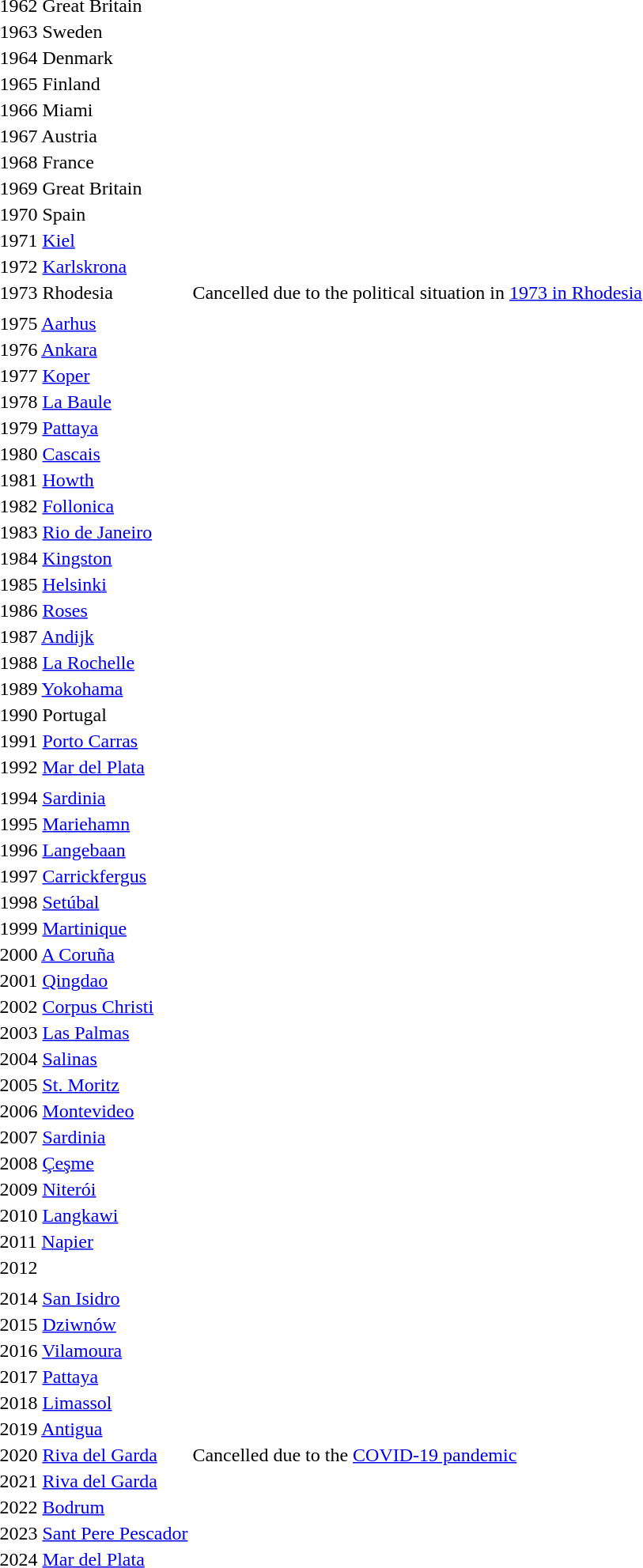<table>
<tr>
<td>1962 Great Britain</td>
<td></td>
<td></td>
<td></td>
</tr>
<tr>
<td>1963 Sweden</td>
<td></td>
<td></td>
<td></td>
</tr>
<tr>
<td>1964 Denmark</td>
<td></td>
<td></td>
<td></td>
</tr>
<tr>
<td>1965 Finland</td>
<td></td>
<td></td>
<td></td>
</tr>
<tr>
<td>1966 Miami</td>
<td></td>
<td></td>
<td></td>
</tr>
<tr>
<td>1967 Austria</td>
<td></td>
<td></td>
<td></td>
</tr>
<tr>
<td>1968 France</td>
<td></td>
<td></td>
<td></td>
</tr>
<tr>
<td>1969 Great Britain</td>
<td></td>
<td></td>
<td></td>
</tr>
<tr>
<td>1970 Spain</td>
<td></td>
<td></td>
<td></td>
</tr>
<tr>
<td>1971 <a href='#'>Kiel</a></td>
<td></td>
<td></td>
<td></td>
</tr>
<tr>
<td>1972 <a href='#'>Karlskrona</a></td>
<td></td>
<td></td>
<td></td>
</tr>
<tr>
<td>1973 Rhodesia</td>
<td colspan = 3>Cancelled due to the political situation in <a href='#'>1973 in Rhodesia</a></td>
<td></td>
</tr>
<tr>
<td></td>
<td></td>
<td></td>
<td></td>
</tr>
<tr>
<td>1975 <a href='#'>Aarhus</a></td>
<td></td>
<td></td>
<td></td>
</tr>
<tr>
<td>1976 <a href='#'>Ankara</a></td>
<td></td>
<td></td>
<td></td>
</tr>
<tr>
<td>1977 <a href='#'>Koper</a></td>
<td></td>
<td></td>
<td></td>
</tr>
<tr>
<td>1978 <a href='#'>La Baule</a></td>
<td></td>
<td></td>
<td></td>
</tr>
<tr>
<td>1979 <a href='#'>Pattaya</a></td>
<td></td>
<td></td>
<td></td>
</tr>
<tr>
<td>1980 <a href='#'>Cascais</a></td>
<td></td>
<td></td>
<td></td>
</tr>
<tr>
<td>1981 <a href='#'>Howth</a></td>
<td></td>
<td></td>
<td></td>
</tr>
<tr>
<td>1982 <a href='#'>Follonica</a></td>
<td></td>
<td></td>
<td></td>
</tr>
<tr>
<td>1983 <a href='#'>Rio de Janeiro</a></td>
<td></td>
<td></td>
<td></td>
<td></td>
</tr>
<tr>
<td>1984 <a href='#'>Kingston</a></td>
<td></td>
<td></td>
<td></td>
</tr>
<tr>
<td>1985 <a href='#'>Helsinki</a></td>
<td></td>
<td></td>
<td></td>
</tr>
<tr>
<td>1986 <a href='#'>Roses</a></td>
<td></td>
<td></td>
<td></td>
</tr>
<tr>
<td>1987 <a href='#'>Andijk</a></td>
<td></td>
<td></td>
<td></td>
</tr>
<tr>
<td>1988 <a href='#'>La Rochelle</a></td>
<td></td>
<td></td>
<td></td>
</tr>
<tr>
<td>1989 <a href='#'>Yokohama</a></td>
<td></td>
<td></td>
<td></td>
</tr>
<tr>
<td>1990 Portugal</td>
<td></td>
<td></td>
<td></td>
</tr>
<tr>
<td>1991 <a href='#'>Porto Carras</a></td>
<td></td>
<td></td>
<td></td>
</tr>
<tr>
<td>1992 <a href='#'>Mar del Plata</a></td>
<td></td>
<td></td>
<td></td>
</tr>
<tr>
<td></td>
<td></td>
<td></td>
<td></td>
</tr>
<tr>
<td>1994 <a href='#'>Sardinia</a></td>
<td></td>
<td></td>
<td></td>
<td></td>
</tr>
<tr>
<td>1995 <a href='#'>Mariehamn</a></td>
<td></td>
<td></td>
<td></td>
<td></td>
</tr>
<tr>
<td>1996 <a href='#'>Langebaan</a></td>
<td></td>
<td></td>
<td></td>
<td></td>
</tr>
<tr>
<td>1997 <a href='#'>Carrickfergus</a></td>
<td></td>
<td></td>
<td></td>
<td></td>
</tr>
<tr>
<td>1998 <a href='#'>Setúbal</a></td>
<td></td>
<td></td>
<td></td>
<td></td>
</tr>
<tr>
<td>1999 <a href='#'>Martinique</a></td>
<td></td>
<td></td>
<td></td>
<td></td>
</tr>
<tr>
<td>2000 <a href='#'>A Coruña</a></td>
<td></td>
<td></td>
<td></td>
<td></td>
</tr>
<tr>
<td>2001 <a href='#'>Qingdao</a></td>
<td></td>
<td></td>
<td></td>
<td></td>
</tr>
<tr>
<td>2002 <a href='#'>Corpus Christi</a></td>
<td></td>
<td></td>
<td></td>
<td></td>
</tr>
<tr>
<td>2003 <a href='#'>Las Palmas</a></td>
<td></td>
<td></td>
<td></td>
<td></td>
</tr>
<tr>
<td>2004 <a href='#'>Salinas</a></td>
<td></td>
<td></td>
<td></td>
<td></td>
</tr>
<tr>
<td>2005 <a href='#'>St. Moritz</a></td>
<td></td>
<td></td>
<td></td>
<td></td>
</tr>
<tr>
<td>2006 <a href='#'>Montevideo</a></td>
<td></td>
<td></td>
<td></td>
<td></td>
</tr>
<tr>
<td>2007 <a href='#'>Sardinia</a></td>
<td></td>
<td></td>
<td></td>
<td></td>
</tr>
<tr>
<td>2008 <a href='#'>Çeşme</a></td>
<td></td>
<td></td>
<td></td>
<td></td>
</tr>
<tr>
<td>2009 <a href='#'>Niterói</a></td>
<td></td>
<td></td>
<td></td>
<td></td>
</tr>
<tr>
<td>2010 <a href='#'>Langkawi</a></td>
<td></td>
<td></td>
<td></td>
<td></td>
</tr>
<tr>
<td>2011 <a href='#'>Napier</a></td>
<td></td>
<td></td>
<td></td>
<td></td>
</tr>
<tr>
<td>2012</td>
<td></td>
<td></td>
<td></td>
<td></td>
</tr>
<tr>
<td></td>
<td></td>
<td></td>
<td></td>
<td></td>
</tr>
<tr>
<td>2014 <a href='#'>San Isidro</a></td>
<td></td>
<td nowrap></td>
<td></td>
<td></td>
</tr>
<tr>
<td>2015 <a href='#'>Dziwnów</a></td>
<td></td>
<td></td>
<td></td>
<td></td>
</tr>
<tr>
<td>2016 <a href='#'>Vilamoura</a></td>
<td></td>
<td></td>
<td></td>
<td></td>
</tr>
<tr>
<td>2017 <a href='#'>Pattaya</a></td>
<td></td>
<td></td>
<td></td>
<td></td>
</tr>
<tr>
<td>2018 <a href='#'>Limassol</a></td>
<td></td>
<td></td>
<td></td>
<td></td>
</tr>
<tr>
<td>2019 <a href='#'>Antigua</a></td>
<td></td>
<td></td>
<td></td>
<td></td>
</tr>
<tr>
<td>2020 <a href='#'>Riva del Garda</a></td>
<td colspan = 3>Cancelled due to the <a href='#'>COVID-19 pandemic</a></td>
<td></td>
</tr>
<tr>
<td>2021 <a href='#'>Riva del Garda</a></td>
<td></td>
<td></td>
<td></td>
<td></td>
</tr>
<tr>
<td>2022 <a href='#'>Bodrum</a></td>
<td></td>
<td></td>
<td></td>
<td></td>
</tr>
<tr>
<td>2023 <a href='#'>Sant Pere Pescador</a></td>
<td></td>
<td></td>
<td></td>
<td></td>
</tr>
<tr>
<td>2024 <a href='#'>Mar del Plata</a></td>
<td></td>
<td></td>
<td></td>
<td></td>
</tr>
</table>
